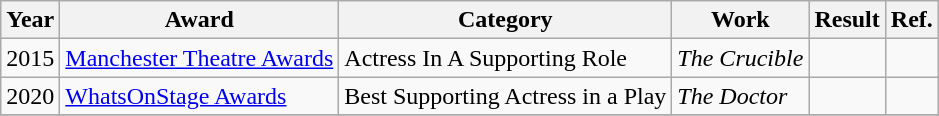<table class="wikitable plainrowheaders">
<tr>
<th>Year</th>
<th>Award</th>
<th>Category</th>
<th>Work</th>
<th>Result</th>
<th>Ref.</th>
</tr>
<tr>
<td>2015</td>
<td><a href='#'>Manchester Theatre Awards</a></td>
<td>Actress In A Supporting Role</td>
<td><em>The Crucible</em></td>
<td></td>
<td></td>
</tr>
<tr>
<td>2020</td>
<td><a href='#'>WhatsOnStage Awards</a></td>
<td>Best Supporting Actress in a Play</td>
<td><em>The Doctor</em></td>
<td></td>
<td></td>
</tr>
<tr>
</tr>
</table>
